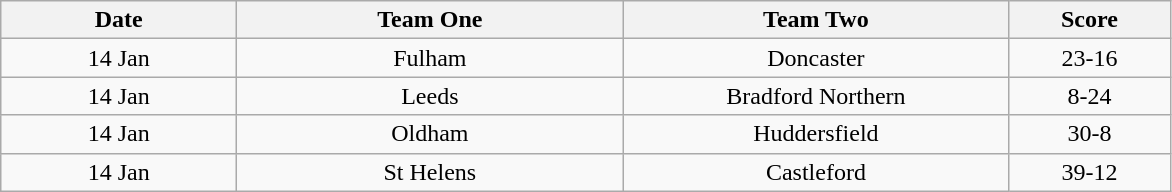<table class="wikitable" style="text-align: center">
<tr>
<th width=150>Date</th>
<th width=250>Team One</th>
<th width=250>Team Two</th>
<th width=100>Score</th>
</tr>
<tr>
<td>14 Jan</td>
<td>Fulham</td>
<td>Doncaster</td>
<td>23-16</td>
</tr>
<tr>
<td>14 Jan</td>
<td>Leeds</td>
<td>Bradford Northern</td>
<td>8-24</td>
</tr>
<tr>
<td>14 Jan</td>
<td>Oldham</td>
<td>Huddersfield</td>
<td>30-8</td>
</tr>
<tr>
<td>14 Jan</td>
<td>St Helens</td>
<td>Castleford</td>
<td>39-12</td>
</tr>
</table>
